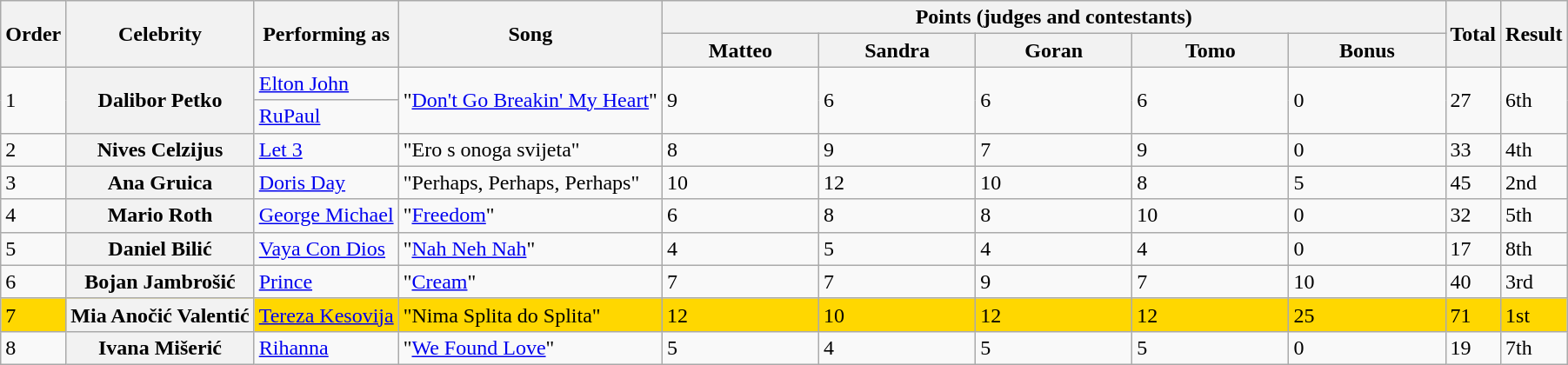<table class=wikitable>
<tr>
<th rowspan="2">Order</th>
<th rowspan="2">Celebrity</th>
<th rowspan="2">Performing as</th>
<th rowspan="2">Song</th>
<th colspan="5" style="width:50%;">Points (judges and contestants)</th>
<th rowspan="2">Total</th>
<th rowspan="2">Result</th>
</tr>
<tr>
<th style="width:10%;">Matteo</th>
<th style="width:10%;">Sandra</th>
<th style="width:10%;">Goran</th>
<th style="width:10%;">Tomo</th>
<th style="width:10%;">Bonus</th>
</tr>
<tr>
<td rowspan="2">1</td>
<th scope="row" rowspan="2">Dalibor Petko</th>
<td><a href='#'>Elton John</a></td>
<td rowspan="2">"<a href='#'>Don't Go Breakin' My Heart</a>"</td>
<td rowspan="2">9</td>
<td rowspan="2">6</td>
<td rowspan="2">6</td>
<td rowspan="2">6</td>
<td rowspan="2">0</td>
<td rowspan="2">27</td>
<td rowspan="2">6th</td>
</tr>
<tr>
<td><a href='#'>RuPaul</a></td>
</tr>
<tr>
<td>2</td>
<th scope="row">Nives Celzijus</th>
<td><a href='#'>Let 3</a></td>
<td>"Ero s onoga svijeta"</td>
<td>8</td>
<td>9</td>
<td>7</td>
<td>9</td>
<td>0</td>
<td>33</td>
<td>4th</td>
</tr>
<tr>
<td>3</td>
<th scope="row">Ana Gruica</th>
<td><a href='#'>Doris Day</a></td>
<td>"Perhaps, Perhaps, Perhaps"</td>
<td>10</td>
<td>12</td>
<td>10</td>
<td>8</td>
<td>5</td>
<td>45</td>
<td>2nd</td>
</tr>
<tr>
<td>4</td>
<th scope="row">Mario Roth</th>
<td><a href='#'>George Michael</a></td>
<td>"<a href='#'>Freedom</a>"</td>
<td>6</td>
<td>8</td>
<td>8</td>
<td>10</td>
<td>0</td>
<td>32</td>
<td>5th</td>
</tr>
<tr>
<td>5</td>
<th scope="row">Daniel Bilić</th>
<td><a href='#'>Vaya Con Dios</a></td>
<td>"<a href='#'>Nah Neh Nah</a>"</td>
<td>4</td>
<td>5</td>
<td>4</td>
<td>4</td>
<td>0</td>
<td>17</td>
<td>8th</td>
</tr>
<tr>
<td>6</td>
<th scope="row">Bojan Jambrošić</th>
<td><a href='#'>Prince</a></td>
<td>"<a href='#'>Cream</a>"</td>
<td>7</td>
<td>7</td>
<td>9</td>
<td>7</td>
<td>10</td>
<td>40</td>
<td>3rd</td>
</tr>
<tr bgcolor="gold">
<td>7</td>
<th scope="row">Mia Anočić Valentić</th>
<td><a href='#'>Tereza Kesovija</a></td>
<td>"Nima Splita do Splita"</td>
<td>12</td>
<td>10</td>
<td>12</td>
<td>12</td>
<td>25</td>
<td>71</td>
<td>1st</td>
</tr>
<tr>
<td>8</td>
<th scope="row">Ivana Mišerić</th>
<td><a href='#'>Rihanna</a></td>
<td>"<a href='#'>We Found Love</a>"</td>
<td>5</td>
<td>4</td>
<td>5</td>
<td>5</td>
<td>0</td>
<td>19</td>
<td>7th</td>
</tr>
</table>
